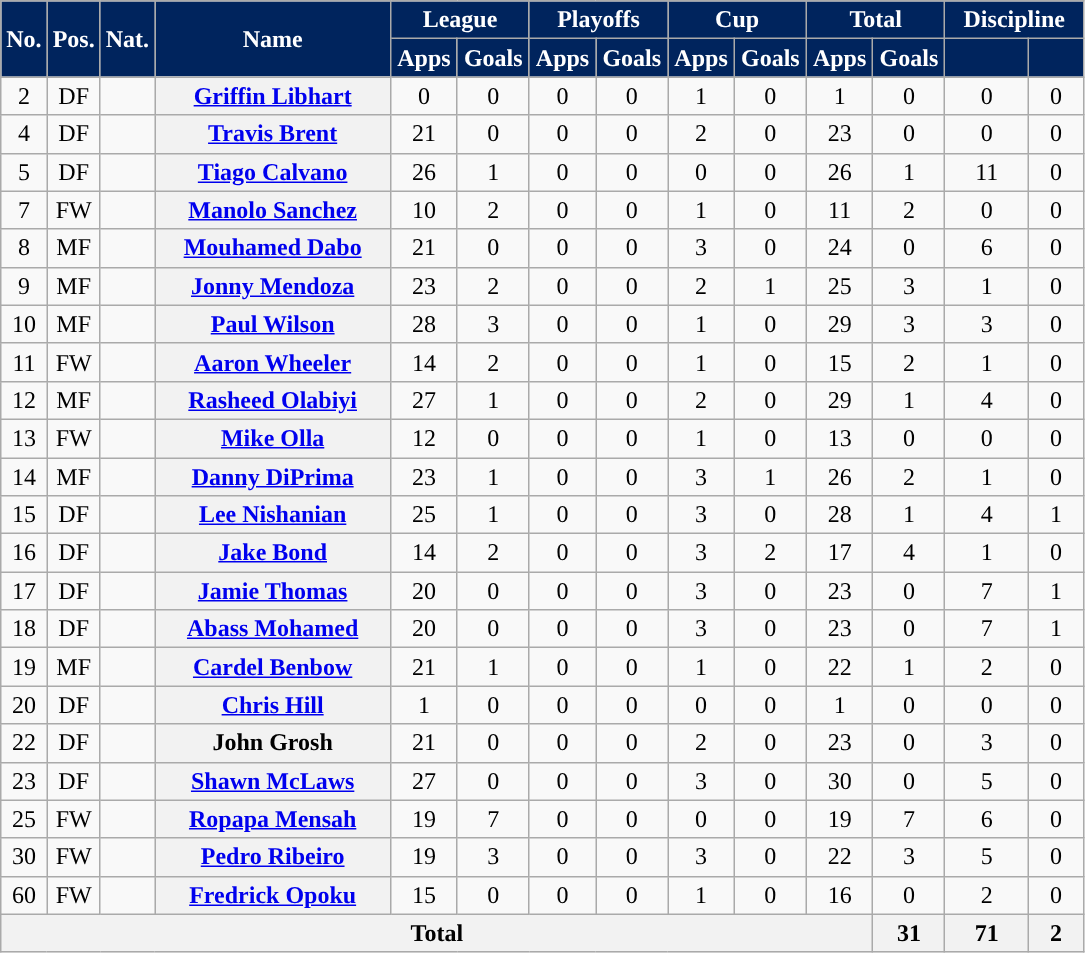<table class="wikitable plainrowheaders" style="text-align:center">
<tr>
<th rowspan=2 style="color:white; background:#00245D;">No.</th>
<th rowspan=2 style="color:white; background:#00245D;">Pos.</th>
<th rowspan=2 style="color:white; background:#00245D;">Nat.</th>
<th rowspan=2 style="color:white; background:#00245D;width:150px;" scope=col>Name</th>
<th colspan=2 style="color:white; background:#00245D;width:85px;">League</th>
<th colspan=2 style="color:white; background:#00245D;width:85px;">Playoffs</th>
<th colspan=2 style="color:white; background:#00245D;width:85px;">Cup</th>
<th colspan=2 style="color:white; background:#00245D;width:85px;">Total</th>
<th colspan=2 style="color:white; background:#00245D;width:85px;">Discipline</th>
</tr>
<tr>
<th scope=col style="color:white; background:#00245D;">Apps</th>
<th scope=col style="color:white; background:#00245D;">Goals</th>
<th scope=col style="color:white; background:#00245D;">Apps</th>
<th scope=col style="color:white; background:#00245D;">Goals</th>
<th scope=col style="color:white; background:#00245D;">Apps</th>
<th scope=col style="color:white; background:#00245D;">Goals</th>
<th scope=col style="color:white; background:#00245D;">Apps</th>
<th scope=col style="color:white; background:#00245D;">Goals</th>
<th scope=col style="color:white; background:#00245D;"></th>
<th scope=col style="color:white; background:#00245D;"></th>
</tr>
<tr>
<td>2</td>
<td>DF</td>
<td align=left></td>
<th scope=row><a href='#'>Griffin Libhart</a></th>
<td>0</td>
<td>0</td>
<td>0</td>
<td>0</td>
<td>1</td>
<td>0</td>
<td>1</td>
<td>0</td>
<td>0</td>
<td>0</td>
</tr>
<tr>
<td>4</td>
<td>DF</td>
<td align=left></td>
<th scope=row><a href='#'>Travis Brent</a></th>
<td>21</td>
<td>0</td>
<td>0</td>
<td>0</td>
<td>2</td>
<td>0</td>
<td>23</td>
<td>0</td>
<td>0</td>
<td>0</td>
</tr>
<tr>
<td>5</td>
<td>DF</td>
<td align=left></td>
<th scope=row><a href='#'>Tiago Calvano</a></th>
<td>26</td>
<td>1</td>
<td>0</td>
<td>0</td>
<td>0</td>
<td>0</td>
<td>26</td>
<td>1</td>
<td>11</td>
<td>0</td>
</tr>
<tr>
<td>7</td>
<td>FW</td>
<td align=left></td>
<th scope=row><a href='#'>Manolo Sanchez</a></th>
<td>10</td>
<td>2</td>
<td>0</td>
<td>0</td>
<td>1</td>
<td>0</td>
<td>11</td>
<td>2</td>
<td>0</td>
<td>0</td>
</tr>
<tr>
<td>8</td>
<td>MF</td>
<td align=left></td>
<th scope=row><a href='#'>Mouhamed Dabo</a></th>
<td>21</td>
<td>0</td>
<td>0</td>
<td>0</td>
<td>3</td>
<td>0</td>
<td>24</td>
<td>0</td>
<td>6</td>
<td>0</td>
</tr>
<tr>
<td>9</td>
<td>MF</td>
<td align=left></td>
<th scope=row><a href='#'>Jonny Mendoza</a></th>
<td>23</td>
<td>2</td>
<td>0</td>
<td>0</td>
<td>2</td>
<td>1</td>
<td>25</td>
<td>3</td>
<td>1</td>
<td>0</td>
</tr>
<tr>
<td>10</td>
<td>MF</td>
<td align=left></td>
<th scope=row><a href='#'>Paul Wilson</a></th>
<td>28</td>
<td>3</td>
<td>0</td>
<td>0</td>
<td>1</td>
<td>0</td>
<td>29</td>
<td>3</td>
<td>3</td>
<td>0</td>
</tr>
<tr>
<td>11</td>
<td>FW</td>
<td align=left></td>
<th scope=row><a href='#'>Aaron Wheeler</a></th>
<td>14</td>
<td>2</td>
<td>0</td>
<td>0</td>
<td>1</td>
<td>0</td>
<td>15</td>
<td>2</td>
<td>1</td>
<td>0</td>
</tr>
<tr>
<td>12</td>
<td>MF</td>
<td align=left></td>
<th scope=row><a href='#'>Rasheed Olabiyi</a></th>
<td>27</td>
<td>1</td>
<td>0</td>
<td>0</td>
<td>2</td>
<td>0</td>
<td>29</td>
<td>1</td>
<td>4</td>
<td>0</td>
</tr>
<tr>
<td>13</td>
<td>FW</td>
<td align=left></td>
<th scope=row><a href='#'>Mike Olla</a></th>
<td>12</td>
<td>0</td>
<td>0</td>
<td>0</td>
<td>1</td>
<td>0</td>
<td>13</td>
<td>0</td>
<td>0</td>
<td>0</td>
</tr>
<tr>
<td>14</td>
<td>MF</td>
<td align=left></td>
<th scope=row><a href='#'>Danny DiPrima</a></th>
<td>23</td>
<td>1</td>
<td>0</td>
<td>0</td>
<td>3</td>
<td>1</td>
<td>26</td>
<td>2</td>
<td>1</td>
<td>0</td>
</tr>
<tr>
<td>15</td>
<td>DF</td>
<td align=left></td>
<th scope=row><a href='#'>Lee Nishanian</a></th>
<td>25</td>
<td>1</td>
<td>0</td>
<td>0</td>
<td>3</td>
<td>0</td>
<td>28</td>
<td>1</td>
<td>4</td>
<td>1</td>
</tr>
<tr>
<td>16</td>
<td>DF</td>
<td align=left></td>
<th scope=row><a href='#'>Jake Bond</a></th>
<td>14</td>
<td>2</td>
<td>0</td>
<td>0</td>
<td>3</td>
<td>2</td>
<td>17</td>
<td>4</td>
<td>1</td>
<td>0</td>
</tr>
<tr>
<td>17</td>
<td>DF</td>
<td align=left></td>
<th scope=row><a href='#'>Jamie Thomas</a></th>
<td>20</td>
<td>0</td>
<td>0</td>
<td>0</td>
<td>3</td>
<td>0</td>
<td>23</td>
<td>0</td>
<td>7</td>
<td>1</td>
</tr>
<tr>
<td>18</td>
<td>DF</td>
<td align=left></td>
<th scope=row><a href='#'>Abass Mohamed</a></th>
<td>20</td>
<td>0</td>
<td>0</td>
<td>0</td>
<td>3</td>
<td>0</td>
<td>23</td>
<td>0</td>
<td>7</td>
<td>1</td>
</tr>
<tr>
<td>19</td>
<td>MF</td>
<td align=left></td>
<th scope=row><a href='#'>Cardel Benbow</a></th>
<td>21</td>
<td>1</td>
<td>0</td>
<td>0</td>
<td>1</td>
<td>0</td>
<td>22</td>
<td>1</td>
<td>2</td>
<td>0</td>
</tr>
<tr>
<td>20</td>
<td>DF</td>
<td align=left></td>
<th scope=row><a href='#'>Chris Hill</a></th>
<td>1</td>
<td>0</td>
<td>0</td>
<td>0</td>
<td>0</td>
<td>0</td>
<td>1</td>
<td>0</td>
<td>0</td>
<td>0</td>
</tr>
<tr>
<td>22</td>
<td>DF</td>
<td align=left></td>
<th scope=row>John Grosh</th>
<td>21</td>
<td>0</td>
<td>0</td>
<td>0</td>
<td>2</td>
<td>0</td>
<td>23</td>
<td>0</td>
<td>3</td>
<td>0</td>
</tr>
<tr>
<td>23</td>
<td>DF</td>
<td align=left></td>
<th scope=row><a href='#'>Shawn McLaws</a></th>
<td>27</td>
<td>0</td>
<td>0</td>
<td>0</td>
<td>3</td>
<td>0</td>
<td>30</td>
<td>0</td>
<td>5</td>
<td>0</td>
</tr>
<tr>
<td>25</td>
<td>FW</td>
<td align=left></td>
<th scope=row><a href='#'>Ropapa Mensah</a></th>
<td>19</td>
<td>7</td>
<td>0</td>
<td>0</td>
<td>0</td>
<td>0</td>
<td>19</td>
<td>7</td>
<td>6</td>
<td>0</td>
</tr>
<tr>
<td>30</td>
<td>FW</td>
<td align=left></td>
<th scope=row><a href='#'>Pedro Ribeiro</a></th>
<td>19</td>
<td>3</td>
<td>0</td>
<td>0</td>
<td>3</td>
<td>0</td>
<td>22</td>
<td>3</td>
<td>5</td>
<td>0</td>
</tr>
<tr>
<td>60</td>
<td>FW</td>
<td align=left></td>
<th scope=row><a href='#'>Fredrick Opoku</a></th>
<td>15</td>
<td>0</td>
<td>0</td>
<td>0</td>
<td>1</td>
<td>0</td>
<td>16</td>
<td>0</td>
<td>2</td>
<td>0</td>
</tr>
<tr>
<th colspan=11><strong>Total</strong></th>
<th><strong>31</strong></th>
<th><strong>71</strong></th>
<th><strong>2</strong></th>
</tr>
</table>
